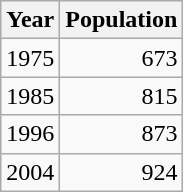<table class="wikitable">
<tr>
<th>Year</th>
<th>Population</th>
</tr>
<tr align="right">
<td>1975</td>
<td>673</td>
</tr>
<tr align="right">
<td>1985</td>
<td>815</td>
</tr>
<tr align="right">
<td>1996</td>
<td>873</td>
</tr>
<tr align="right">
<td>2004</td>
<td>924</td>
</tr>
</table>
